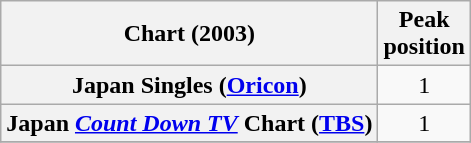<table class="wikitable plainrowheaders">
<tr>
<th>Chart (2003)</th>
<th>Peak<br>position</th>
</tr>
<tr>
<th scope="row">Japan Singles (<a href='#'>Oricon</a>)</th>
<td style="text-align:center;">1</td>
</tr>
<tr>
<th scope="row">Japan <em><a href='#'>Count Down TV</a></em> Chart (<a href='#'>TBS</a>)</th>
<td style="text-align:center;">1</td>
</tr>
<tr>
</tr>
</table>
